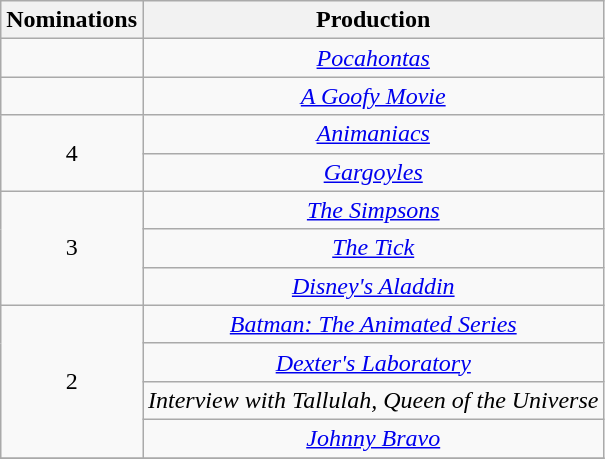<table class="wikitable" rowspan="2" style="text-align:center;" background: #f6e39c;>
<tr>
<th scope="col" style="width:55px;">Nominations</th>
<th scope="col" style="text-align:center;">Production</th>
</tr>
<tr>
<td></td>
<td><em><a href='#'>Pocahontas</a></em></td>
</tr>
<tr>
<td></td>
<td><em><a href='#'>A Goofy Movie</a></em></td>
</tr>
<tr>
<td rowspan=2 style="text-align:center">4</td>
<td><em><a href='#'>Animaniacs</a></em></td>
</tr>
<tr>
<td><em><a href='#'>Gargoyles</a></em></td>
</tr>
<tr>
<td rowspan=3 style="text-align:center">3</td>
<td><em><a href='#'>The Simpsons</a></em></td>
</tr>
<tr>
<td><em><a href='#'>The Tick</a></em></td>
</tr>
<tr>
<td><em><a href='#'>Disney's Aladdin</a></em></td>
</tr>
<tr>
<td rowspan=4 style="text-align:center">2</td>
<td><em><a href='#'>Batman: The Animated Series</a></em></td>
</tr>
<tr>
<td><em><a href='#'>Dexter's Laboratory</a></em></td>
</tr>
<tr>
<td><em>Interview with Tallulah, Queen of the Universe</em></td>
</tr>
<tr>
<td><em><a href='#'>Johnny Bravo</a></em></td>
</tr>
<tr>
</tr>
</table>
